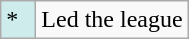<table class="wikitable">
<tr>
<td style="background:#CFECEC; width:1em">*</td>
<td>Led the league</td>
</tr>
</table>
